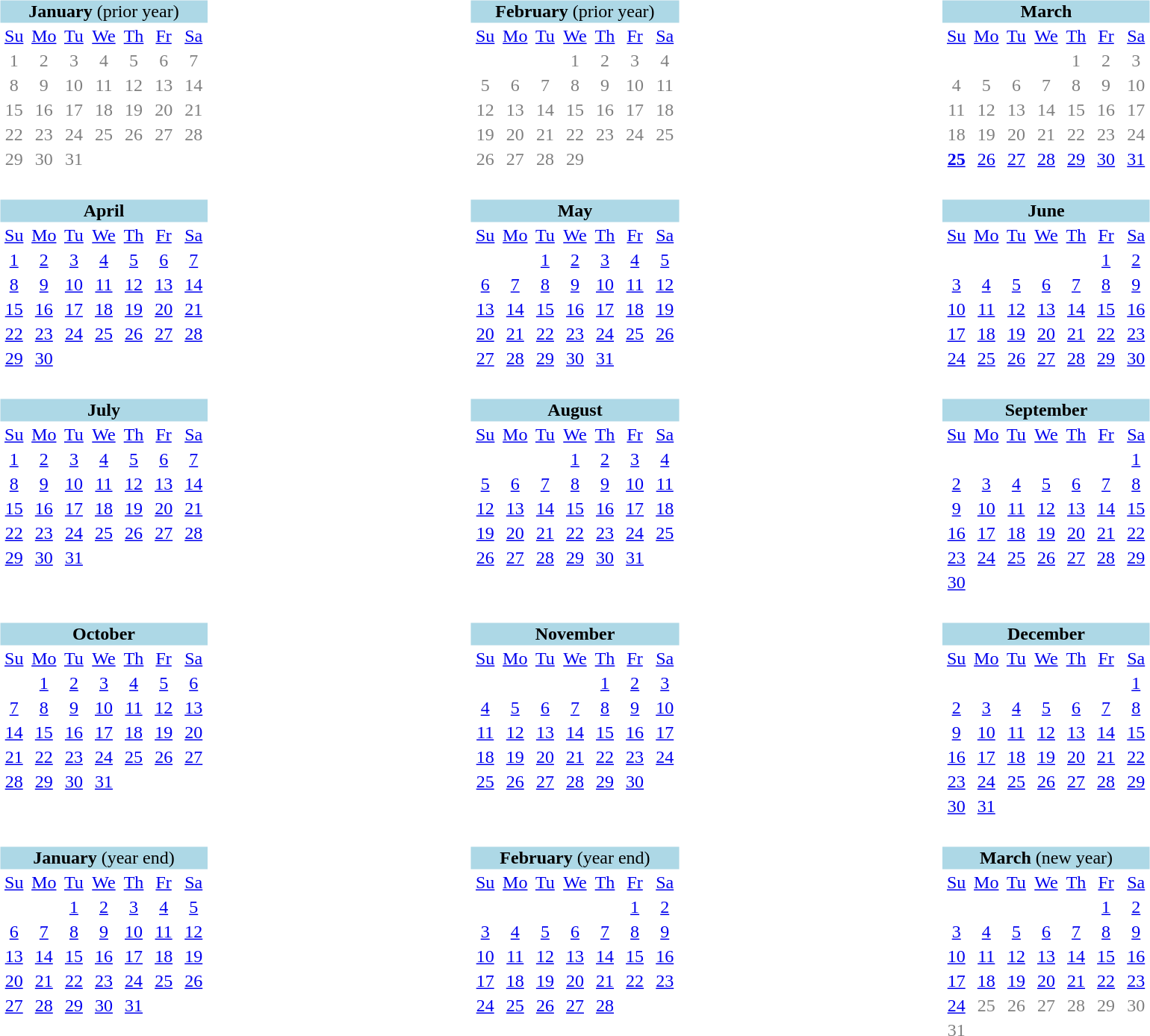<table width="100%" valign="top" style="text-align:center">
<tr>
<td valign="top" align="center"><br><table class="toccolours" style="margin-left: 1em; text-align:center;">
<tr style="background:lightblue;">
<td colspan="7"><strong>January</strong> (prior year)</td>
</tr>
<tr>
<td width="14%"><a href='#'>Su</a></td>
<td width="14%"><a href='#'>Mo</a></td>
<td width="14%"><a href='#'>Tu</a></td>
<td width="14%"><a href='#'>We</a></td>
<td width="14%"><a href='#'>Th</a></td>
<td width="14%"><a href='#'>Fr</a></td>
<td width="14%"><a href='#'>Sa</a></td>
</tr>
<tr style="color: gray;">
<td>1</td>
<td>2</td>
<td>3</td>
<td>4</td>
<td>5</td>
<td>6</td>
<td>7</td>
</tr>
<tr style="color: gray;">
<td>8</td>
<td>9</td>
<td>10</td>
<td>11</td>
<td>12</td>
<td>13</td>
<td>14</td>
</tr>
<tr style="color: gray;">
<td>15</td>
<td>16</td>
<td>17</td>
<td>18</td>
<td>19</td>
<td>20</td>
<td>21</td>
</tr>
<tr style="color: gray;">
<td>22</td>
<td>23</td>
<td>24</td>
<td>25</td>
<td>26</td>
<td>27</td>
<td>28</td>
</tr>
<tr style="color: gray;">
<td>29</td>
<td>30</td>
<td>31</td>
</tr>
</table>
</td>
<td valign="top" align="center"><br><table class="toccolours" style="margin-left:1em; text-align:center;">
<tr style="background:lightblue;">
<td colspan="7"><strong>February</strong> (prior year)</td>
</tr>
<tr>
<td width="14%"><a href='#'>Su</a></td>
<td width="14%"><a href='#'>Mo</a></td>
<td width="14%"><a href='#'>Tu</a></td>
<td width="14%"><a href='#'>We</a></td>
<td width="14%"><a href='#'>Th</a></td>
<td width="14%"><a href='#'>Fr</a></td>
<td width="14%"><a href='#'>Sa</a></td>
</tr>
<tr style="color: gray;">
<td colspan=3> </td>
<td>1</td>
<td>2</td>
<td>3</td>
<td>4</td>
</tr>
<tr style="color: gray;">
<td>5</td>
<td>6</td>
<td>7</td>
<td>8</td>
<td>9</td>
<td>10</td>
<td>11</td>
</tr>
<tr style="color: gray;">
<td>12</td>
<td>13</td>
<td>14</td>
<td>15</td>
<td>16</td>
<td>17</td>
<td>18</td>
</tr>
<tr style="color: gray;">
<td>19</td>
<td>20</td>
<td>21</td>
<td>22</td>
<td>23</td>
<td>24</td>
<td>25</td>
</tr>
<tr style="color: gray;">
<td>26</td>
<td>27</td>
<td>28</td>
<td>29</td>
</tr>
</table>
</td>
<td valign="top" align="center"><br><table class="toccolours" style="margin-left: 1em; text-align:center;">
<tr style="background:lightblue;">
<td colspan="7"><strong>March</strong></td>
</tr>
<tr>
<td width="14%"><a href='#'>Su</a></td>
<td width="14%"><a href='#'>Mo</a></td>
<td width="14%"><a href='#'>Tu</a></td>
<td width="14%"><a href='#'>We</a></td>
<td width="14%"><a href='#'>Th</a></td>
<td width="14%"><a href='#'>Fr</a></td>
<td width="14%"><a href='#'>Sa</a></td>
</tr>
<tr style="color: gray;">
<td colspan=4> </td>
<td>1</td>
<td>2</td>
<td>3</td>
</tr>
<tr style="color: gray;">
<td>4</td>
<td>5</td>
<td>6</td>
<td>7</td>
<td>8</td>
<td>9</td>
<td>10</td>
</tr>
<tr style="color: gray;">
<td>11</td>
<td>12</td>
<td>13</td>
<td>14</td>
<td>15</td>
<td>16</td>
<td>17</td>
</tr>
<tr style="color: gray;">
<td>18</td>
<td>19</td>
<td>20</td>
<td>21</td>
<td>22</td>
<td>23</td>
<td>24</td>
</tr>
<tr style="color: gray;">
<td><a href='#'><strong>25</strong></a></td>
<td><a href='#'>26</a></td>
<td><a href='#'>27</a></td>
<td><a href='#'>28</a></td>
<td><a href='#'>29</a></td>
<td><a href='#'>30</a></td>
<td><a href='#'>31</a></td>
</tr>
</table>
</td>
</tr>
<tr>
<td valign="top" align="center"><br><table class="toccolours" style="margin-left: 1em; text-align:center;">
<tr style="background:lightblue;">
<td colspan="7"><strong>April</strong></td>
</tr>
<tr>
<td width="14%"><a href='#'>Su</a></td>
<td width="14%"><a href='#'>Mo</a></td>
<td width="14%"><a href='#'>Tu</a></td>
<td width="14%"><a href='#'>We</a></td>
<td width="14%"><a href='#'>Th</a></td>
<td width="14%"><a href='#'>Fr</a></td>
<td width="14%"><a href='#'>Sa</a></td>
</tr>
<tr>
<td><a href='#'>1</a></td>
<td><a href='#'>2</a></td>
<td><a href='#'>3</a></td>
<td><a href='#'>4</a></td>
<td><a href='#'>5</a></td>
<td><a href='#'>6</a></td>
<td><a href='#'>7</a></td>
</tr>
<tr>
<td><a href='#'>8</a></td>
<td><a href='#'>9</a></td>
<td><a href='#'>10</a></td>
<td><a href='#'>11</a></td>
<td><a href='#'>12</a></td>
<td><a href='#'>13</a></td>
<td><a href='#'>14</a></td>
</tr>
<tr>
<td><a href='#'>15</a></td>
<td><a href='#'>16</a></td>
<td><a href='#'>17</a></td>
<td><a href='#'>18</a></td>
<td><a href='#'>19</a></td>
<td><a href='#'>20</a></td>
<td><a href='#'>21</a></td>
</tr>
<tr>
<td><a href='#'>22</a></td>
<td><a href='#'>23</a></td>
<td><a href='#'>24</a></td>
<td><a href='#'>25</a></td>
<td><a href='#'>26</a></td>
<td><a href='#'>27</a></td>
<td><a href='#'>28</a></td>
</tr>
<tr>
<td><a href='#'>29</a></td>
<td><a href='#'>30</a></td>
</tr>
</table>
</td>
<td valign="top" align="center"><br><table class="toccolours" style="margin-left: 1em; text-align:center;">
<tr style="background:lightblue;">
<td colspan="7"><strong>May</strong></td>
</tr>
<tr>
<td width="14%"><a href='#'>Su</a></td>
<td width="14%"><a href='#'>Mo</a></td>
<td width="14%"><a href='#'>Tu</a></td>
<td width="14%"><a href='#'>We</a></td>
<td width="14%"><a href='#'>Th</a></td>
<td width="14%"><a href='#'>Fr</a></td>
<td width="14%"><a href='#'>Sa</a></td>
</tr>
<tr>
<td colspan=2> </td>
<td><a href='#'>1</a></td>
<td><a href='#'>2</a></td>
<td><a href='#'>3</a></td>
<td><a href='#'>4</a></td>
<td><a href='#'>5</a></td>
</tr>
<tr>
<td><a href='#'>6</a></td>
<td><a href='#'>7</a></td>
<td><a href='#'>8</a></td>
<td><a href='#'>9</a></td>
<td><a href='#'>10</a></td>
<td><a href='#'>11</a></td>
<td><a href='#'>12</a></td>
</tr>
<tr>
<td><a href='#'>13</a></td>
<td><a href='#'>14</a></td>
<td><a href='#'>15</a></td>
<td><a href='#'>16</a></td>
<td><a href='#'>17</a></td>
<td><a href='#'>18</a></td>
<td><a href='#'>19</a></td>
</tr>
<tr>
<td><a href='#'>20</a></td>
<td><a href='#'>21</a></td>
<td><a href='#'>22</a></td>
<td><a href='#'>23</a></td>
<td><a href='#'>24</a></td>
<td><a href='#'>25</a></td>
<td><a href='#'>26</a></td>
</tr>
<tr>
<td><a href='#'>27</a></td>
<td><a href='#'>28</a></td>
<td><a href='#'>29</a></td>
<td><a href='#'>30</a></td>
<td><a href='#'>31</a></td>
</tr>
</table>
</td>
<td valign="top" align="center"><br><table class="toccolours" style="margin-left: 1em; text-align:center;">
<tr style="background:lightblue;">
<td colspan="7"><strong>June</strong></td>
</tr>
<tr>
<td width="14%"><a href='#'>Su</a></td>
<td width="14%"><a href='#'>Mo</a></td>
<td width="14%"><a href='#'>Tu</a></td>
<td width="14%"><a href='#'>We</a></td>
<td width="14%"><a href='#'>Th</a></td>
<td width="14%"><a href='#'>Fr</a></td>
<td width="14%"><a href='#'>Sa</a></td>
</tr>
<tr>
<td colspan=5> </td>
<td><a href='#'>1</a></td>
<td><a href='#'>2</a></td>
</tr>
<tr>
<td><a href='#'>3</a></td>
<td><a href='#'>4</a></td>
<td><a href='#'>5</a></td>
<td><a href='#'>6</a></td>
<td><a href='#'>7</a></td>
<td><a href='#'>8</a></td>
<td><a href='#'>9</a></td>
</tr>
<tr>
<td><a href='#'>10</a></td>
<td><a href='#'>11</a></td>
<td><a href='#'>12</a></td>
<td><a href='#'>13</a></td>
<td><a href='#'>14</a></td>
<td><a href='#'>15</a></td>
<td><a href='#'>16</a></td>
</tr>
<tr>
<td><a href='#'>17</a></td>
<td><a href='#'>18</a></td>
<td><a href='#'>19</a></td>
<td><a href='#'>20</a></td>
<td><a href='#'>21</a></td>
<td><a href='#'>22</a></td>
<td><a href='#'>23</a></td>
</tr>
<tr>
<td><a href='#'>24</a></td>
<td><a href='#'>25</a></td>
<td><a href='#'>26</a></td>
<td><a href='#'>27</a></td>
<td><a href='#'>28</a></td>
<td><a href='#'>29</a></td>
<td><a href='#'>30</a></td>
</tr>
</table>
</td>
</tr>
<tr>
<td valign="top" align="center"><br><table class="toccolours" style="margin-left: 1em; text-align:center;">
<tr style="background:lightblue;">
<td colspan="7"><strong>July</strong></td>
</tr>
<tr>
<td width="14%"><a href='#'>Su</a></td>
<td width="14%"><a href='#'>Mo</a></td>
<td width="14%"><a href='#'>Tu</a></td>
<td width="14%"><a href='#'>We</a></td>
<td width="14%"><a href='#'>Th</a></td>
<td width="14%"><a href='#'>Fr</a></td>
<td width="14%"><a href='#'>Sa</a></td>
</tr>
<tr>
<td><a href='#'>1</a></td>
<td><a href='#'>2</a></td>
<td><a href='#'>3</a></td>
<td><a href='#'>4</a></td>
<td><a href='#'>5</a></td>
<td><a href='#'>6</a></td>
<td><a href='#'>7</a></td>
</tr>
<tr>
<td><a href='#'>8</a></td>
<td><a href='#'>9</a></td>
<td><a href='#'>10</a></td>
<td><a href='#'>11</a></td>
<td><a href='#'>12</a></td>
<td><a href='#'>13</a></td>
<td><a href='#'>14</a></td>
</tr>
<tr>
<td><a href='#'>15</a></td>
<td><a href='#'>16</a></td>
<td><a href='#'>17</a></td>
<td><a href='#'>18</a></td>
<td><a href='#'>19</a></td>
<td><a href='#'>20</a></td>
<td><a href='#'>21</a></td>
</tr>
<tr>
<td><a href='#'>22</a></td>
<td><a href='#'>23</a></td>
<td><a href='#'>24</a></td>
<td><a href='#'>25</a></td>
<td><a href='#'>26</a></td>
<td><a href='#'>27</a></td>
<td><a href='#'>28</a></td>
</tr>
<tr>
<td><a href='#'>29</a></td>
<td><a href='#'>30</a></td>
<td><a href='#'>31</a></td>
</tr>
</table>
</td>
<td valign="top" align="center"><br><table class="toccolours" style="margin-left: 1em; text-align:center;">
<tr style="background:lightblue;">
<td colspan="7"><strong>August</strong></td>
</tr>
<tr>
<td width="14%"><a href='#'>Su</a></td>
<td width="14%"><a href='#'>Mo</a></td>
<td width="14%"><a href='#'>Tu</a></td>
<td width="14%"><a href='#'>We</a></td>
<td width="14%"><a href='#'>Th</a></td>
<td width="14%"><a href='#'>Fr</a></td>
<td width="14%"><a href='#'>Sa</a></td>
</tr>
<tr>
<td colspan=3> </td>
<td><a href='#'>1</a></td>
<td><a href='#'>2</a></td>
<td><a href='#'>3</a></td>
<td><a href='#'>4</a></td>
</tr>
<tr>
<td><a href='#'>5</a></td>
<td><a href='#'>6</a></td>
<td><a href='#'>7</a></td>
<td><a href='#'>8</a></td>
<td><a href='#'>9</a></td>
<td><a href='#'>10</a></td>
<td><a href='#'>11</a></td>
</tr>
<tr>
<td><a href='#'>12</a></td>
<td><a href='#'>13</a></td>
<td><a href='#'>14</a></td>
<td><a href='#'>15</a></td>
<td><a href='#'>16</a></td>
<td><a href='#'>17</a></td>
<td><a href='#'>18</a></td>
</tr>
<tr>
<td><a href='#'>19</a></td>
<td><a href='#'>20</a></td>
<td><a href='#'>21</a></td>
<td><a href='#'>22</a></td>
<td><a href='#'>23</a></td>
<td><a href='#'>24</a></td>
<td><a href='#'>25</a></td>
</tr>
<tr>
<td><a href='#'>26</a></td>
<td><a href='#'>27</a></td>
<td><a href='#'>28</a></td>
<td><a href='#'>29</a></td>
<td><a href='#'>30</a></td>
<td><a href='#'>31</a></td>
</tr>
</table>
</td>
<td valign="top" align="center"><br><table class="toccolours" style="margin-left: 1em; text-align:center;">
<tr style="background:lightblue;">
<td colspan="7"><strong>September</strong></td>
</tr>
<tr>
<td width="14%"><a href='#'>Su</a></td>
<td width="14%"><a href='#'>Mo</a></td>
<td width="14%"><a href='#'>Tu</a></td>
<td width="14%"><a href='#'>We</a></td>
<td width="14%"><a href='#'>Th</a></td>
<td width="14%"><a href='#'>Fr</a></td>
<td width="14%"><a href='#'>Sa</a></td>
</tr>
<tr>
<td colspan=6> </td>
<td><a href='#'>1</a></td>
</tr>
<tr>
<td><a href='#'>2</a></td>
<td><a href='#'>3</a></td>
<td><a href='#'>4</a></td>
<td><a href='#'>5</a></td>
<td><a href='#'>6</a></td>
<td><a href='#'>7</a></td>
<td><a href='#'>8</a></td>
</tr>
<tr>
<td><a href='#'>9</a></td>
<td><a href='#'>10</a></td>
<td><a href='#'>11</a></td>
<td><a href='#'>12</a></td>
<td><a href='#'>13</a></td>
<td><a href='#'>14</a></td>
<td><a href='#'>15</a></td>
</tr>
<tr>
<td><a href='#'>16</a></td>
<td><a href='#'>17</a></td>
<td><a href='#'>18</a></td>
<td><a href='#'>19</a></td>
<td><a href='#'>20</a></td>
<td><a href='#'>21</a></td>
<td><a href='#'>22</a></td>
</tr>
<tr>
<td><a href='#'>23</a></td>
<td><a href='#'>24</a></td>
<td><a href='#'>25</a></td>
<td><a href='#'>26</a></td>
<td><a href='#'>27</a></td>
<td><a href='#'>28</a></td>
<td><a href='#'>29</a></td>
</tr>
<tr>
<td><a href='#'>30</a></td>
</tr>
</table>
</td>
</tr>
<tr>
<td valign="top" align="center"><br><table class="toccolours" style="margin-left: 1em; text-align:center;">
<tr style="background:lightblue;">
<td colspan="7"><strong>October</strong></td>
</tr>
<tr>
<td width="14%"><a href='#'>Su</a></td>
<td width="14%"><a href='#'>Mo</a></td>
<td width="14%"><a href='#'>Tu</a></td>
<td width="14%"><a href='#'>We</a></td>
<td width="14%"><a href='#'>Th</a></td>
<td width="14%"><a href='#'>Fr</a></td>
<td width="14%"><a href='#'>Sa</a></td>
</tr>
<tr>
<td colspan=1> </td>
<td><a href='#'>1</a></td>
<td><a href='#'>2</a></td>
<td><a href='#'>3</a></td>
<td><a href='#'>4</a></td>
<td><a href='#'>5</a></td>
<td><a href='#'>6</a></td>
</tr>
<tr>
<td><a href='#'>7</a></td>
<td><a href='#'>8</a></td>
<td><a href='#'>9</a></td>
<td><a href='#'>10</a></td>
<td><a href='#'>11</a></td>
<td><a href='#'>12</a></td>
<td><a href='#'>13</a></td>
</tr>
<tr>
<td><a href='#'>14</a></td>
<td><a href='#'>15</a></td>
<td><a href='#'>16</a></td>
<td><a href='#'>17</a></td>
<td><a href='#'>18</a></td>
<td><a href='#'>19</a></td>
<td><a href='#'>20</a></td>
</tr>
<tr>
<td><a href='#'>21</a></td>
<td><a href='#'>22</a></td>
<td><a href='#'>23</a></td>
<td><a href='#'>24</a></td>
<td><a href='#'>25</a></td>
<td><a href='#'>26</a></td>
<td><a href='#'>27</a></td>
</tr>
<tr>
<td><a href='#'>28</a></td>
<td><a href='#'>29</a></td>
<td><a href='#'>30</a></td>
<td><a href='#'>31</a></td>
</tr>
<tr>
<td> </td>
</tr>
</table>
</td>
<td valign="top" align="center"><br><table class="toccolours" style="margin-left: 1em; text-align:center;">
<tr style="background:lightblue;">
<td colspan="7"><strong>November</strong></td>
</tr>
<tr>
<td width="14%"><a href='#'>Su</a></td>
<td width="14%"><a href='#'>Mo</a></td>
<td width="14%"><a href='#'>Tu</a></td>
<td width="14%"><a href='#'>We</a></td>
<td width="14%"><a href='#'>Th</a></td>
<td width="14%"><a href='#'>Fr</a></td>
<td width="14%"><a href='#'>Sa</a></td>
</tr>
<tr>
<td colspan=4> </td>
<td><a href='#'>1</a></td>
<td><a href='#'>2</a></td>
<td><a href='#'>3</a></td>
</tr>
<tr>
<td><a href='#'>4</a></td>
<td><a href='#'>5</a></td>
<td><a href='#'>6</a></td>
<td><a href='#'>7</a></td>
<td><a href='#'>8</a></td>
<td><a href='#'>9</a></td>
<td><a href='#'>10</a></td>
</tr>
<tr>
<td><a href='#'>11</a></td>
<td><a href='#'>12</a></td>
<td><a href='#'>13</a></td>
<td><a href='#'>14</a></td>
<td><a href='#'>15</a></td>
<td><a href='#'>16</a></td>
<td><a href='#'>17</a></td>
</tr>
<tr>
<td><a href='#'>18</a></td>
<td><a href='#'>19</a></td>
<td><a href='#'>20</a></td>
<td><a href='#'>21</a></td>
<td><a href='#'>22</a></td>
<td><a href='#'>23</a></td>
<td><a href='#'>24</a></td>
</tr>
<tr>
<td><a href='#'>25</a></td>
<td><a href='#'>26</a></td>
<td><a href='#'>27</a></td>
<td><a href='#'>28</a></td>
<td><a href='#'>29</a></td>
<td><a href='#'>30</a></td>
</tr>
<tr>
<td> </td>
</tr>
</table>
</td>
<td valign="top" align="center"><br><table class="toccolours" style="margin-left: 1em; text-align:center;">
<tr style="background:lightblue;">
<td colspan="7"><strong>December</strong></td>
</tr>
<tr>
<td width="14%"><a href='#'>Su</a></td>
<td width="14%"><a href='#'>Mo</a></td>
<td width="14%"><a href='#'>Tu</a></td>
<td width="14%"><a href='#'>We</a></td>
<td width="14%"><a href='#'>Th</a></td>
<td width="14%"><a href='#'>Fr</a></td>
<td width="14%"><a href='#'>Sa</a></td>
</tr>
<tr>
<td colspan=6> </td>
<td><a href='#'>1</a></td>
</tr>
<tr>
<td><a href='#'>2</a></td>
<td><a href='#'>3</a></td>
<td><a href='#'>4</a></td>
<td><a href='#'>5</a></td>
<td><a href='#'>6</a></td>
<td><a href='#'>7</a></td>
<td><a href='#'>8</a></td>
</tr>
<tr>
<td><a href='#'>9</a></td>
<td><a href='#'>10</a></td>
<td><a href='#'>11</a></td>
<td><a href='#'>12</a></td>
<td><a href='#'>13</a></td>
<td><a href='#'>14</a></td>
<td><a href='#'>15</a></td>
</tr>
<tr>
<td><a href='#'>16</a></td>
<td><a href='#'>17</a></td>
<td><a href='#'>18</a></td>
<td><a href='#'>19</a></td>
<td><a href='#'>20</a></td>
<td><a href='#'>21</a></td>
<td><a href='#'>22</a></td>
</tr>
<tr>
<td><a href='#'>23</a></td>
<td><a href='#'>24</a></td>
<td><a href='#'>25</a></td>
<td><a href='#'>26</a></td>
<td><a href='#'>27</a></td>
<td><a href='#'>28</a></td>
<td><a href='#'>29</a></td>
</tr>
<tr>
<td><a href='#'>30</a></td>
<td><a href='#'>31</a></td>
</tr>
</table>
</td>
</tr>
<tr>
<td valign="top" align="center"><br><table class="toccolours" style="margin-left: 1em; text-align:center;">
<tr style="background:lightblue;">
<td colspan="7"><strong>January</strong> (year end)</td>
</tr>
<tr>
<td width="14%"><a href='#'>Su</a></td>
<td width="14%"><a href='#'>Mo</a></td>
<td width="14%"><a href='#'>Tu</a></td>
<td width="14%"><a href='#'>We</a></td>
<td width="14%"><a href='#'>Th</a></td>
<td width="14%"><a href='#'>Fr</a></td>
<td width="14%"><a href='#'>Sa</a></td>
</tr>
<tr>
<td colspan=2> </td>
<td><a href='#'>1</a></td>
<td><a href='#'>2</a></td>
<td><a href='#'>3</a></td>
<td><a href='#'>4</a></td>
<td><a href='#'>5</a></td>
</tr>
<tr>
<td><a href='#'>6</a></td>
<td><a href='#'>7</a></td>
<td><a href='#'>8</a></td>
<td><a href='#'>9</a></td>
<td><a href='#'>10</a></td>
<td><a href='#'>11</a></td>
<td><a href='#'>12</a></td>
</tr>
<tr>
<td><a href='#'>13</a></td>
<td><a href='#'>14</a></td>
<td><a href='#'>15</a></td>
<td><a href='#'>16</a></td>
<td><a href='#'>17</a></td>
<td><a href='#'>18</a></td>
<td><a href='#'>19</a></td>
</tr>
<tr>
<td><a href='#'>20</a></td>
<td><a href='#'>21</a></td>
<td><a href='#'>22</a></td>
<td><a href='#'>23</a></td>
<td><a href='#'>24</a></td>
<td><a href='#'>25</a></td>
<td><a href='#'>26</a></td>
</tr>
<tr>
<td><a href='#'>27</a></td>
<td><a href='#'>28</a></td>
<td><a href='#'>29</a></td>
<td><a href='#'>30</a></td>
<td><a href='#'>31</a></td>
</tr>
</table>
</td>
<td valign="top" align="center"><br><table class="toccolours" style="margin-left: 1em; text-align:center;">
<tr style="background:lightblue;">
<td colspan="7"><strong>February</strong> (year end)</td>
</tr>
<tr>
<td width="14%"><a href='#'>Su</a></td>
<td width="14%"><a href='#'>Mo</a></td>
<td width="14%"><a href='#'>Tu</a></td>
<td width="14%"><a href='#'>We</a></td>
<td width="14%"><a href='#'>Th</a></td>
<td width="14%"><a href='#'>Fr</a></td>
<td width="14%"><a href='#'>Sa</a></td>
</tr>
<tr>
<td colspan=5> </td>
<td><a href='#'>1</a></td>
<td><a href='#'>2</a></td>
</tr>
<tr>
<td><a href='#'>3</a></td>
<td><a href='#'>4</a></td>
<td><a href='#'>5</a></td>
<td><a href='#'>6</a></td>
<td><a href='#'>7</a></td>
<td><a href='#'>8</a></td>
<td><a href='#'>9</a></td>
</tr>
<tr>
<td><a href='#'>10</a></td>
<td><a href='#'>11</a></td>
<td><a href='#'>12</a></td>
<td><a href='#'>13</a></td>
<td><a href='#'>14</a></td>
<td><a href='#'>15</a></td>
<td><a href='#'>16</a></td>
</tr>
<tr>
<td><a href='#'>17</a></td>
<td><a href='#'>18</a></td>
<td><a href='#'>19</a></td>
<td><a href='#'>20</a></td>
<td><a href='#'>21</a></td>
<td><a href='#'>22</a></td>
<td><a href='#'>23</a></td>
</tr>
<tr>
<td><a href='#'>24</a></td>
<td><a href='#'>25</a></td>
<td><a href='#'>26</a></td>
<td><a href='#'>27</a></td>
<td><a href='#'>28</a></td>
</tr>
</table>
</td>
<td valign="top" align="center"><br><table class="toccolours" style="margin-left: 1em; text-align:center;">
<tr style="background:lightblue;">
<td colspan="7"><strong>March</strong> (new year)</td>
</tr>
<tr>
<td width="14%"><a href='#'>Su</a></td>
<td width="14%"><a href='#'>Mo</a></td>
<td width="14%"><a href='#'>Tu</a></td>
<td width="14%"><a href='#'>We</a></td>
<td width="14%"><a href='#'>Th</a></td>
<td width="14%"><a href='#'>Fr</a></td>
<td width="14%"><a href='#'>Sa</a></td>
</tr>
<tr>
<td colspan=5> </td>
<td><a href='#'>1</a></td>
<td><a href='#'>2</a></td>
</tr>
<tr>
<td><a href='#'>3</a></td>
<td><a href='#'>4</a></td>
<td><a href='#'>5</a></td>
<td><a href='#'>6</a></td>
<td><a href='#'>7</a></td>
<td><a href='#'>8</a></td>
<td><a href='#'>9</a></td>
</tr>
<tr>
<td><a href='#'>10</a></td>
<td><a href='#'>11</a></td>
<td><a href='#'>12</a></td>
<td><a href='#'>13</a></td>
<td><a href='#'>14</a></td>
<td><a href='#'>15</a></td>
<td><a href='#'>16</a></td>
</tr>
<tr>
<td><a href='#'>17</a></td>
<td><a href='#'>18</a></td>
<td><a href='#'>19</a></td>
<td><a href='#'>20</a></td>
<td><a href='#'>21</a></td>
<td><a href='#'>22</a></td>
<td><a href='#'>23</a></td>
</tr>
<tr style="color: gray;">
<td><a href='#'>24</a></td>
<td>25</td>
<td>26</td>
<td>27</td>
<td>28</td>
<td>29</td>
<td>30</td>
</tr>
<tr style="color: gray;">
<td>31</td>
</tr>
</table>
</td>
</tr>
</table>
